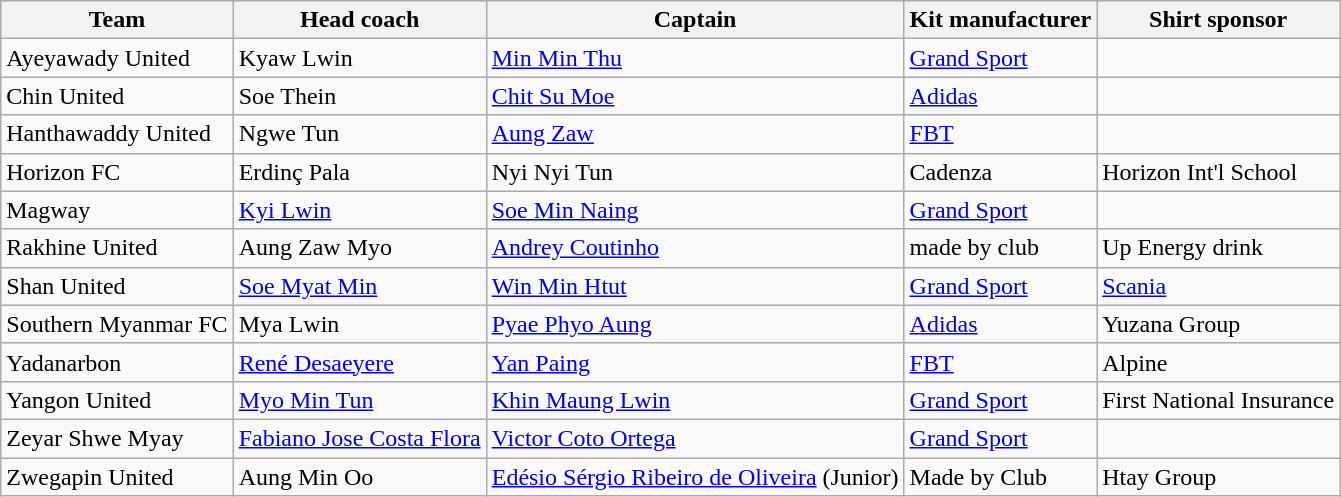<table class="wikitable sortable" style="text-align: left;">
<tr>
<th>Team</th>
<th>Head coach</th>
<th>Captain</th>
<th>Kit manufacturer</th>
<th>Shirt sponsor</th>
</tr>
<tr>
<td>Ayeyawady United</td>
<td> Kyaw Lwin</td>
<td> <a href='#'>Min Min Thu</a></td>
<td> <a href='#'>Grand Sport</a></td>
<td></td>
</tr>
<tr>
<td>Chin United</td>
<td> Soe Thein</td>
<td> <a href='#'>Chit Su Moe</a></td>
<td> <a href='#'>Adidas</a></td>
<td></td>
</tr>
<tr>
<td>Hanthawaddy United</td>
<td> Ngwe Tun</td>
<td> <a href='#'>Aung Zaw</a></td>
<td> <a href='#'>FBT</a></td>
<td></td>
</tr>
<tr>
<td>Horizon FC</td>
<td> Erdinç Pala</td>
<td> Nyi Nyi Tun</td>
<td>Cadenza</td>
<td> Horizon Int'l School</td>
</tr>
<tr>
<td>Magway</td>
<td> <a href='#'>Kyi Lwin</a></td>
<td> <a href='#'>Soe Min Naing</a></td>
<td> <a href='#'>Grand Sport</a></td>
<td></td>
</tr>
<tr>
<td>Rakhine United</td>
<td> Aung Zaw Myo</td>
<td> <a href='#'>Andrey Coutinho</a></td>
<td>made by club</td>
<td> Up Energy drink</td>
</tr>
<tr>
<td>Shan United</td>
<td> <a href='#'>Soe Myat Min</a></td>
<td> <a href='#'>Win Min Htut</a></td>
<td> <a href='#'>Grand Sport</a></td>
<td> <a href='#'>Scania</a></td>
</tr>
<tr>
<td>Southern Myanmar FC</td>
<td> Mya Lwin</td>
<td> <a href='#'>Pyae Phyo Aung</a></td>
<td> <a href='#'>Adidas</a></td>
<td> Yuzana Group</td>
</tr>
<tr>
<td>Yadanarbon</td>
<td> <a href='#'>René Desaeyere</a></td>
<td> <a href='#'>Yan Paing</a></td>
<td> <a href='#'>FBT</a></td>
<td> Alpine</td>
</tr>
<tr>
<td>Yangon United</td>
<td> <a href='#'>Myo Min Tun</a></td>
<td> <a href='#'>Khin Maung Lwin</a></td>
<td> <a href='#'>Grand Sport</a></td>
<td> First National Insurance</td>
</tr>
<tr>
<td>Zeyar Shwe Myay</td>
<td> <a href='#'>Fabiano Jose Costa Flora</a></td>
<td> <a href='#'>Victor Coto Ortega</a></td>
<td> <a href='#'>Grand Sport</a></td>
<td></td>
</tr>
<tr>
<td>Zwegapin United</td>
<td> Aung Min Oo</td>
<td> <a href='#'>Edésio Sérgio Ribeiro de Oliveira</a> (Junior)</td>
<td>Made by Club</td>
<td> Htay Group</td>
</tr>
</table>
